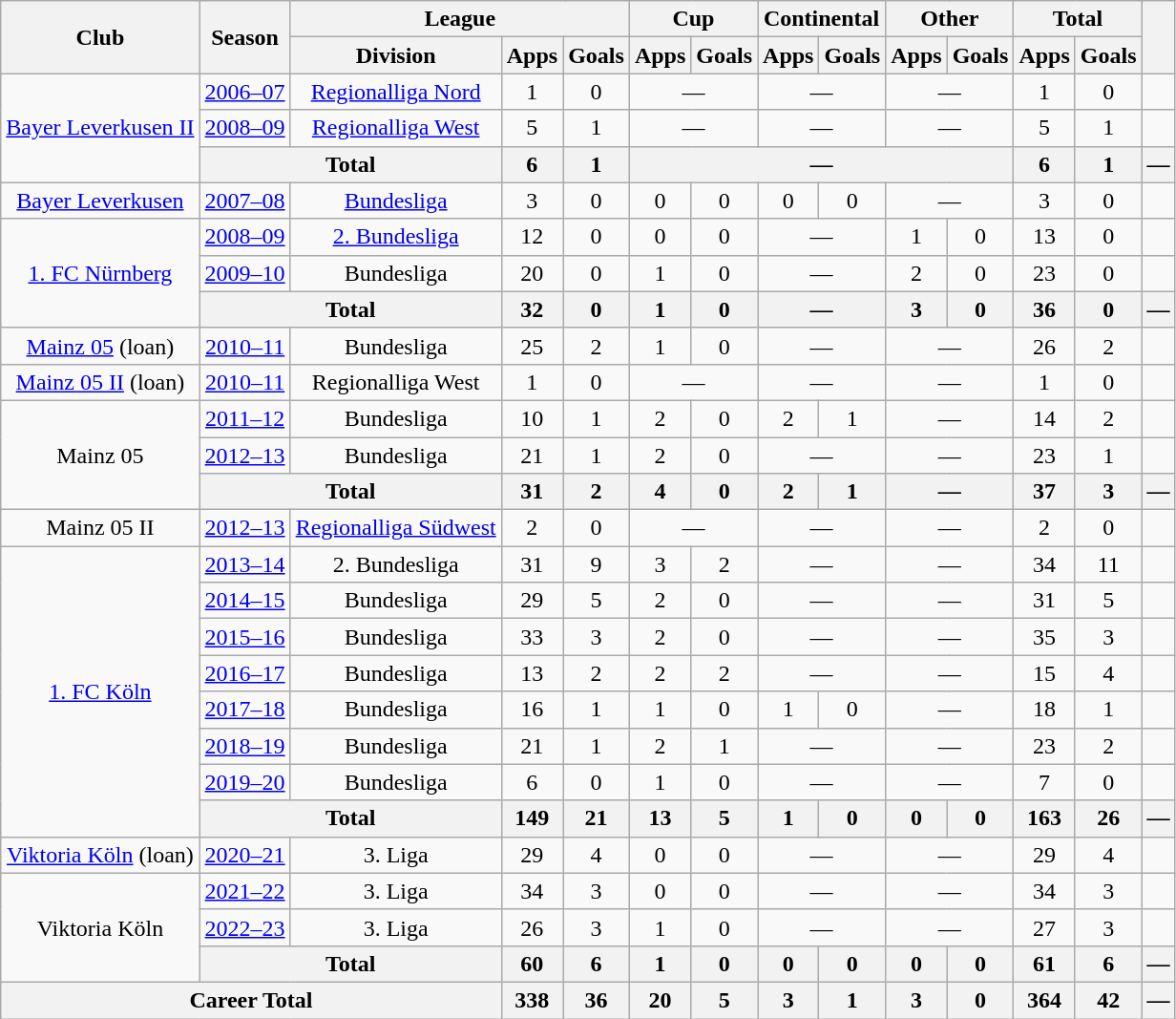<table class="wikitable" style="text-align:center">
<tr>
<th rowspan="2">Club</th>
<th rowspan="2">Season</th>
<th colspan="3">League</th>
<th colspan="2">Cup</th>
<th colspan="2">Continental</th>
<th colspan="2">Other</th>
<th colspan="2">Total</th>
<th rowspan="2"></th>
</tr>
<tr>
<th>Division</th>
<th>Apps</th>
<th>Goals</th>
<th>Apps</th>
<th>Goals</th>
<th>Apps</th>
<th>Goals</th>
<th>Apps</th>
<th>Goals</th>
<th>Apps</th>
<th>Goals</th>
</tr>
<tr>
<td rowspan="3"><a href='#'>Bayer Leverkusen II</a></td>
<td><a href='#'>2006–07</a></td>
<td><a href='#'>Regionalliga Nord</a></td>
<td>1</td>
<td>0</td>
<td colspan="2">—</td>
<td colspan="2">—</td>
<td colspan="2">—</td>
<td>1</td>
<td>0</td>
<td></td>
</tr>
<tr>
<td><a href='#'>2008–09</a></td>
<td><a href='#'>Regionalliga West</a></td>
<td>5</td>
<td>1</td>
<td colspan="2">—</td>
<td colspan="2">—</td>
<td colspan="2">—</td>
<td>5</td>
<td>1</td>
<td></td>
</tr>
<tr>
<th colspan="2">Total</th>
<th>6</th>
<th>1</th>
<th colspan="6">—</th>
<th>6</th>
<th>1</th>
<th>—</th>
</tr>
<tr>
<td><a href='#'>Bayer Leverkusen</a></td>
<td><a href='#'>2007–08</a></td>
<td><a href='#'>Bundesliga</a></td>
<td>3</td>
<td>0</td>
<td>0</td>
<td>0</td>
<td>0</td>
<td>0</td>
<td colspan="2">—</td>
<td>3</td>
<td>0</td>
<td></td>
</tr>
<tr>
<td rowspan="3"><a href='#'>1. FC Nürnberg</a></td>
<td><a href='#'>2008–09</a></td>
<td><a href='#'>2. Bundesliga</a></td>
<td>12</td>
<td>0</td>
<td>0</td>
<td>0</td>
<td colspan="2">—</td>
<td>1</td>
<td>0</td>
<td>13</td>
<td>0</td>
<td></td>
</tr>
<tr>
<td><a href='#'>2009–10</a></td>
<td>Bundesliga</td>
<td>20</td>
<td>0</td>
<td>1</td>
<td>0</td>
<td colspan="2">—</td>
<td>2</td>
<td>0</td>
<td>23</td>
<td>0</td>
<td></td>
</tr>
<tr>
<th colspan="2">Total</th>
<th>32</th>
<th>0</th>
<th>1</th>
<th>0</th>
<th colspan="2">—</th>
<th>3</th>
<th>0</th>
<th>36</th>
<th>0</th>
<th>—</th>
</tr>
<tr>
<td><a href='#'>Mainz 05</a> (loan)</td>
<td><a href='#'>2010–11</a></td>
<td>Bundesliga</td>
<td>25</td>
<td>2</td>
<td>1</td>
<td>0</td>
<td colspan="2">—</td>
<td colspan="2">—</td>
<td>26</td>
<td>2</td>
<td></td>
</tr>
<tr>
<td><a href='#'>Mainz 05 II</a> (loan)</td>
<td><a href='#'>2010–11</a></td>
<td>Regionalliga West</td>
<td>1</td>
<td>0</td>
<td colspan="2">—</td>
<td colspan="2">—</td>
<td colspan="2">—</td>
<td>1</td>
<td>0</td>
<td></td>
</tr>
<tr>
<td rowspan="3">Mainz 05</td>
<td><a href='#'>2011–12</a></td>
<td>Bundesliga</td>
<td>10</td>
<td>1</td>
<td>2</td>
<td>0</td>
<td>2</td>
<td>1</td>
<td colspan="2">—</td>
<td>14</td>
<td>2</td>
<td></td>
</tr>
<tr>
<td><a href='#'>2012–13</a></td>
<td>Bundesliga</td>
<td>21</td>
<td>1</td>
<td>2</td>
<td>0</td>
<td colspan="2">—</td>
<td colspan="2">—</td>
<td>23</td>
<td>1</td>
<td></td>
</tr>
<tr>
<th colspan="2">Total</th>
<th>31</th>
<th>2</th>
<th>4</th>
<th>0</th>
<th>2</th>
<th>1</th>
<th colspan="2">—</th>
<th>37</th>
<th>3</th>
<th>—</th>
</tr>
<tr>
<td>Mainz 05 II</td>
<td><a href='#'>2012–13</a></td>
<td><a href='#'>Regionalliga Südwest</a></td>
<td>2</td>
<td>0</td>
<td colspan="2">—</td>
<td colspan="2">—</td>
<td colspan="2">—</td>
<td>2</td>
<td>0</td>
<td></td>
</tr>
<tr>
<td rowspan="8"><a href='#'>1. FC Köln</a></td>
<td><a href='#'>2013–14</a></td>
<td>2. Bundesliga</td>
<td>31</td>
<td>9</td>
<td>3</td>
<td>2</td>
<td colspan="2">—</td>
<td colspan="2">—</td>
<td>34</td>
<td>11</td>
<td></td>
</tr>
<tr>
<td><a href='#'>2014–15</a></td>
<td>Bundesliga</td>
<td>29</td>
<td>5</td>
<td>2</td>
<td>0</td>
<td colspan="2">—</td>
<td colspan="2">—</td>
<td>31</td>
<td>5</td>
<td></td>
</tr>
<tr>
<td><a href='#'>2015–16</a></td>
<td>Bundesliga</td>
<td>33</td>
<td>3</td>
<td>2</td>
<td>0</td>
<td colspan="2">—</td>
<td colspan="2">—</td>
<td>35</td>
<td>3</td>
<td></td>
</tr>
<tr>
<td><a href='#'>2016–17</a></td>
<td>Bundesliga</td>
<td>13</td>
<td>2</td>
<td>2</td>
<td>2</td>
<td colspan="2">—</td>
<td colspan="2">—</td>
<td>15</td>
<td>4</td>
<td></td>
</tr>
<tr>
<td><a href='#'>2017–18</a></td>
<td>Bundesliga</td>
<td>16</td>
<td>1</td>
<td>1</td>
<td>0</td>
<td>1</td>
<td>0</td>
<td colspan="2">—</td>
<td>18</td>
<td>1</td>
<td></td>
</tr>
<tr>
<td><a href='#'>2018–19</a></td>
<td>Bundesliga</td>
<td>21</td>
<td>1</td>
<td>2</td>
<td>1</td>
<td colspan="2">—</td>
<td colspan="2">—</td>
<td>23</td>
<td>2</td>
<td></td>
</tr>
<tr>
<td><a href='#'>2019–20</a></td>
<td>Bundesliga</td>
<td>6</td>
<td>0</td>
<td>1</td>
<td>0</td>
<td colspan="2">—</td>
<td colspan="2">—</td>
<td>7</td>
<td>0</td>
<td></td>
</tr>
<tr>
<th colspan="2">Total</th>
<th>149</th>
<th>21</th>
<th>13</th>
<th>5</th>
<th>1</th>
<th>0</th>
<th>0</th>
<th>0</th>
<th>163</th>
<th>26</th>
<th>—</th>
</tr>
<tr>
<td><a href='#'>Viktoria Köln</a> (loan)</td>
<td><a href='#'>2020–21</a></td>
<td>3. Liga</td>
<td>29</td>
<td>4</td>
<td>0</td>
<td>0</td>
<td colspan="2">—</td>
<td colspan="2">—</td>
<td>29</td>
<td>4</td>
<td></td>
</tr>
<tr>
<td rowspan="3">Viktoria Köln</td>
<td><a href='#'>2021–22</a></td>
<td>3. Liga</td>
<td>34</td>
<td>3</td>
<td>0</td>
<td>0</td>
<td colspan="2">—</td>
<td colspan="2">—</td>
<td>34</td>
<td>3</td>
<td></td>
</tr>
<tr>
<td><a href='#'>2022–23</a></td>
<td>3. Liga</td>
<td>26</td>
<td>3</td>
<td>1</td>
<td>0</td>
<td colspan="2">—</td>
<td colspan="2">—</td>
<td>27</td>
<td>3</td>
<td></td>
</tr>
<tr>
<th colspan="2">Total</th>
<th>60</th>
<th>6</th>
<th>1</th>
<th>0</th>
<th>0</th>
<th>0</th>
<th>0</th>
<th>0</th>
<th>61</th>
<th>6</th>
<th>—</th>
</tr>
<tr>
<th colspan="3">Career Total</th>
<th>338</th>
<th>36</th>
<th>20</th>
<th>5</th>
<th>3</th>
<th>1</th>
<th>3</th>
<th>0</th>
<th>364</th>
<th>42</th>
<th>—</th>
</tr>
</table>
